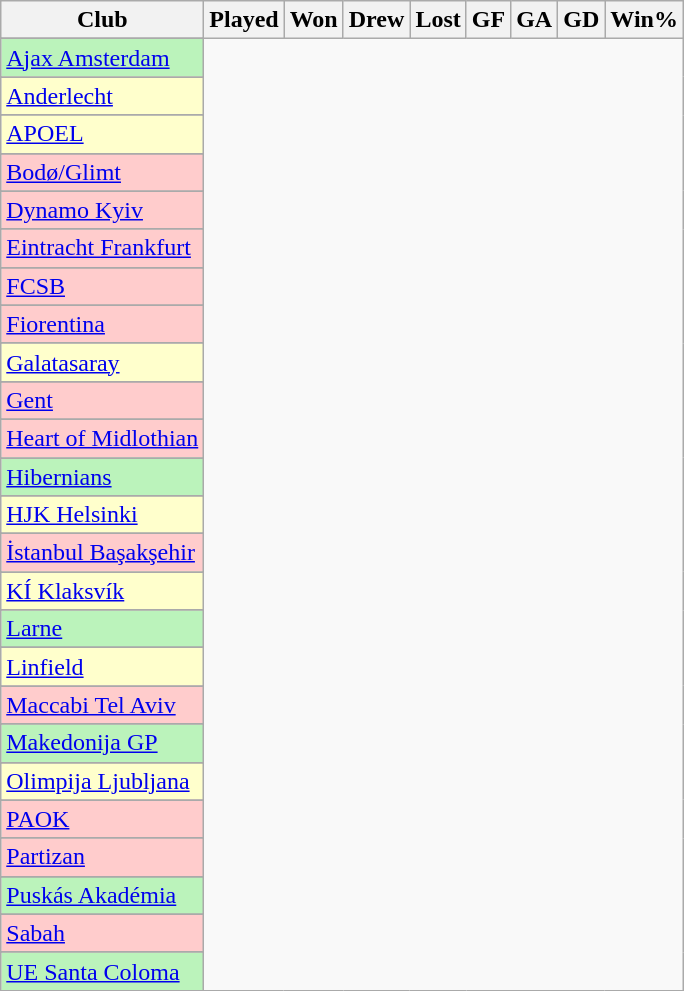<table class="wikitable sortable" style="text-align: left;">
<tr>
<th>Club</th>
<th>Played</th>
<th>Won</th>
<th>Drew</th>
<th>Lost</th>
<th>GF</th>
<th>GA</th>
<th>GD</th>
<th>Win%</th>
</tr>
<tr>
</tr>
<tr bgcolor= "#bbf3bb">
<td style=align=left> <a href='#'>Ajax Amsterdam</a><br></td>
</tr>
<tr>
</tr>
<tr bgcolor= "#ffffcc">
<td style=align=left> <a href='#'>Anderlecht</a><br></td>
</tr>
<tr>
</tr>
<tr bgcolor= "#ffffcc">
<td style=align=left> <a href='#'>APOEL</a><br></td>
</tr>
<tr>
</tr>
<tr bgcolor= "#ffcccc">
<td style=align=left> <a href='#'>Bodø/Glimt</a><br></td>
</tr>
<tr>
</tr>
<tr bgcolor= "#ffcccc">
<td style=align=left> <a href='#'>Dynamo Kyiv</a><br></td>
</tr>
<tr>
</tr>
<tr bgcolor= "#ffcccc">
<td style=align=left> <a href='#'>Eintracht Frankfurt</a><br></td>
</tr>
<tr>
</tr>
<tr bgcolor= "#ffcccc">
<td style=align=left> <a href='#'>FCSB</a><br></td>
</tr>
<tr>
</tr>
<tr bgcolor= "#ffcccc">
<td style=align=left> <a href='#'>Fiorentina</a><br></td>
</tr>
<tr>
</tr>
<tr bgcolor= "#ffffcc">
<td style=align=left> <a href='#'>Galatasaray</a><br></td>
</tr>
<tr>
</tr>
<tr bgcolor= "#ffcccc">
<td style=align=left> <a href='#'>Gent</a><br></td>
</tr>
<tr>
</tr>
<tr bgcolor= "#ffcccc">
<td style=align=left> <a href='#'>Heart of Midlothian</a><br></td>
</tr>
<tr>
</tr>
<tr bgcolor= "#bbf3bb">
<td style=align=left> <a href='#'>Hibernians</a><br></td>
</tr>
<tr>
</tr>
<tr bgcolor= "#ffffcc">
<td style=align=left> <a href='#'>HJK Helsinki</a><br></td>
</tr>
<tr>
</tr>
<tr bgcolor= "#ffcccc">
<td style=align=left> <a href='#'>İstanbul Başakşehir</a><br></td>
</tr>
<tr>
</tr>
<tr bgcolor= "#ffffcc">
<td style=align=left> <a href='#'>KÍ Klaksvík</a><br></td>
</tr>
<tr>
</tr>
<tr bgcolor= "bbf3bb">
<td style=align=left> <a href='#'>Larne</a><br></td>
</tr>
<tr>
</tr>
<tr bgcolor= "#ffffcc">
<td style=align=left> <a href='#'>Linfield</a><br></td>
</tr>
<tr>
</tr>
<tr bgcolor= "#ffcccc">
<td style=align=left> <a href='#'>Maccabi Tel Aviv</a><br></td>
</tr>
<tr>
</tr>
<tr bgcolor= "#bbf3bb">
<td style=align=left> <a href='#'>Makedonija GP</a><br></td>
</tr>
<tr>
</tr>
<tr bgcolor= "#ffffcc">
<td style=align=left> <a href='#'>Olimpija Ljubljana</a><br></td>
</tr>
<tr>
</tr>
<tr bgcolor= "#ffcccc">
<td style=align=left> <a href='#'>PAOK</a><br></td>
</tr>
<tr>
</tr>
<tr bgcolor= "#ffcccc">
<td style=align=left> <a href='#'>Partizan</a><br></td>
</tr>
<tr>
</tr>
<tr bgcolor= "#bbf3bb">
<td style=align=left> <a href='#'>Puskás Akadémia</a><br></td>
</tr>
<tr>
</tr>
<tr bgcolor= "#ffcccc">
<td style=align=left> <a href='#'>Sabah</a><br></td>
</tr>
<tr>
</tr>
<tr bgcolor= "#bbf3bb">
<td style=align=left> <a href='#'>UE Santa Coloma</a><br></td>
</tr>
</table>
